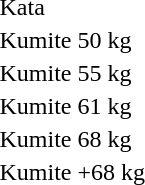<table>
<tr>
<td>Kata<br></td>
<td></td>
<td></td>
<td></td>
</tr>
<tr>
<td>Kumite 50 kg<br></td>
<td></td>
<td></td>
<td></td>
</tr>
<tr>
<td>Kumite 55 kg<br></td>
<td></td>
<td></td>
<td></td>
</tr>
<tr>
<td>Kumite 61 kg<br></td>
<td></td>
<td></td>
<td></td>
</tr>
<tr>
<td>Kumite 68 kg<br></td>
<td></td>
<td></td>
<td></td>
</tr>
<tr>
<td>Kumite +68 kg<br></td>
<td></td>
<td></td>
<td></td>
</tr>
</table>
